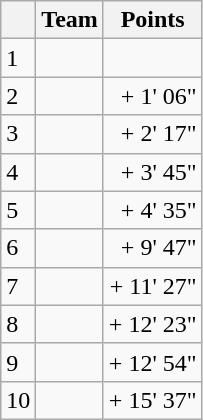<table class="wikitable">
<tr>
<th></th>
<th>Team</th>
<th>Points</th>
</tr>
<tr>
<td>1</td>
<td> </td>
<td align=right></td>
</tr>
<tr>
<td>2</td>
<td> </td>
<td align=right>+ 1' 06"</td>
</tr>
<tr>
<td>3</td>
<td> </td>
<td align=right>+ 2' 17"</td>
</tr>
<tr>
<td>4</td>
<td> </td>
<td align=right>+ 3' 45"</td>
</tr>
<tr>
<td>5</td>
<td> </td>
<td align=right>+ 4' 35"</td>
</tr>
<tr>
<td>6</td>
<td> </td>
<td align=right>+ 9' 47"</td>
</tr>
<tr>
<td>7</td>
<td> </td>
<td align=right>+ 11' 27"</td>
</tr>
<tr>
<td>8</td>
<td> </td>
<td align=right>+ 12' 23"</td>
</tr>
<tr>
<td>9</td>
<td> </td>
<td align=right>+ 12' 54"</td>
</tr>
<tr>
<td>10</td>
<td> </td>
<td align=right>+ 15' 37"</td>
</tr>
</table>
